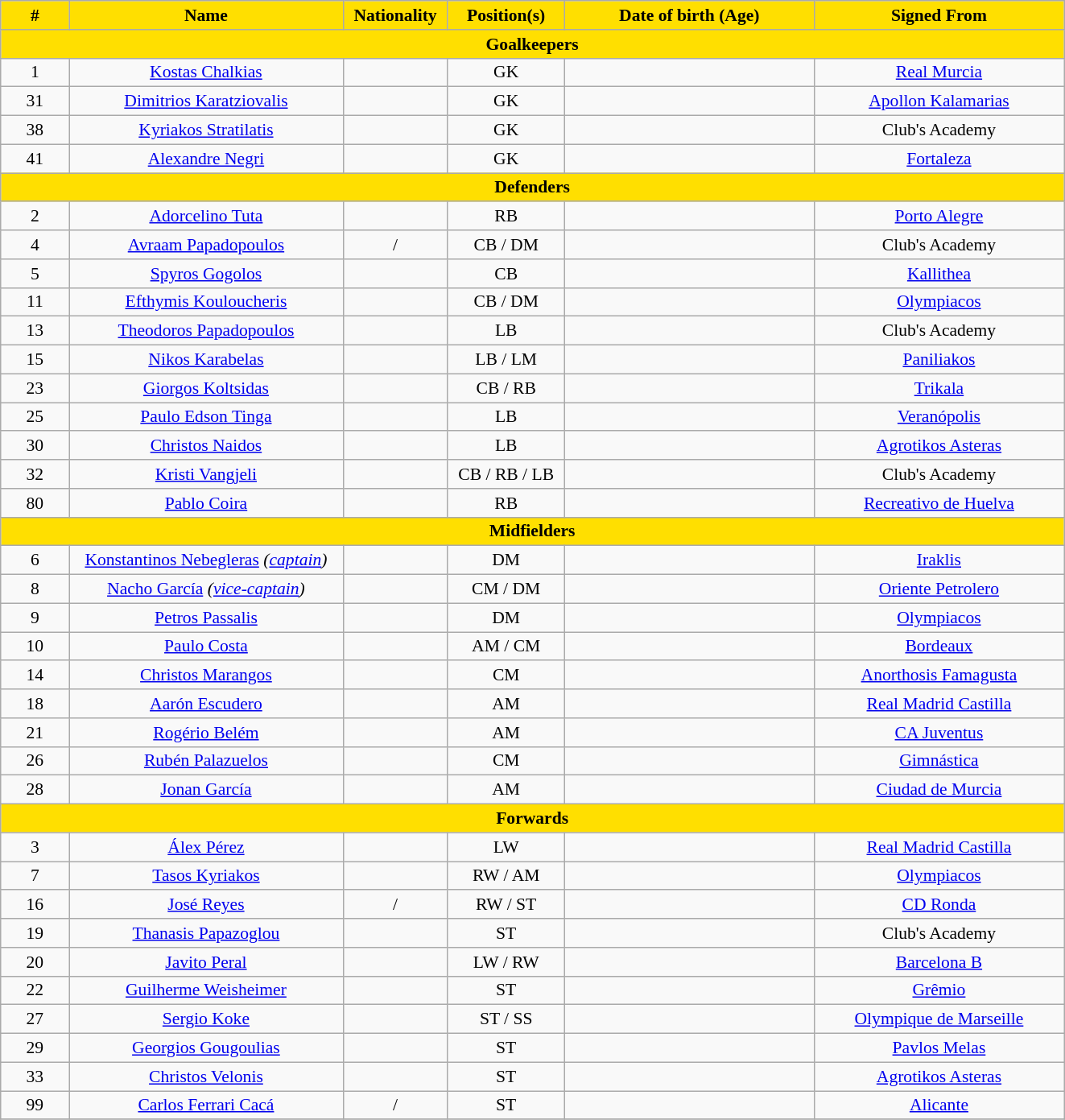<table class="wikitable" style="text-align:center; font-size:90%;">
<tr>
<th style="background:#FFDF00; color:black; text-align:center;"; width=50>#</th>
<th style="background:#FFDF00; color:black; text-align:center;"; width=220>Name</th>
<th style="background:#FFDF00; color:black; text-align:center;"; width=80>Nationality</th>
<th style="background:#FFDF00; color:black; text-align:center;"; width=90>Position(s)</th>
<th style="background:#FFDF00; color:black; text-align:center;"; width=200>Date of birth (Age)</th>
<th style="background:#FFDF00; color:black; text-align:center;"; width=200>Signed From</th>
</tr>
<tr>
<th colspan="6" style="background:#FFDF00; color:black; text-align:center"><strong>Goalkeepers</strong></th>
</tr>
<tr>
<td>1</td>
<td><a href='#'>Kostas Chalkias</a></td>
<td></td>
<td>GK</td>
<td></td>
<td> <a href='#'>Real Murcia</a></td>
</tr>
<tr>
<td>31</td>
<td><a href='#'>Dimitrios Karatziovalis</a></td>
<td></td>
<td>GK</td>
<td></td>
<td> <a href='#'>Apollon Kalamarias</a></td>
</tr>
<tr>
<td>38</td>
<td><a href='#'>Kyriakos Stratilatis</a></td>
<td></td>
<td>GK</td>
<td></td>
<td>Club's Academy</td>
</tr>
<tr>
<td>41</td>
<td><a href='#'>Alexandre Negri</a></td>
<td></td>
<td>GK</td>
<td></td>
<td> <a href='#'>Fortaleza</a></td>
</tr>
<tr>
<th colspan="6" style="background:#FFDF00; color:black; text-align:center"><strong>Defenders</strong></th>
</tr>
<tr>
<td>2</td>
<td><a href='#'>Adorcelino Tuta</a></td>
<td></td>
<td>RB</td>
<td></td>
<td> <a href='#'>Porto Alegre</a></td>
</tr>
<tr>
<td>4</td>
<td><a href='#'>Avraam Papadopoulos</a></td>
<td> / </td>
<td>CB / DM</td>
<td></td>
<td>Club's Academy</td>
</tr>
<tr>
<td>5</td>
<td><a href='#'>Spyros Gogolos</a></td>
<td></td>
<td>CB</td>
<td></td>
<td> <a href='#'>Kallithea</a></td>
</tr>
<tr>
<td>11</td>
<td><a href='#'>Efthymis Kouloucheris</a></td>
<td></td>
<td>CB / DM</td>
<td></td>
<td> <a href='#'>Olympiacos</a></td>
</tr>
<tr>
<td>13</td>
<td><a href='#'>Theodoros Papadopoulos</a></td>
<td></td>
<td>LB</td>
<td></td>
<td>Club's Academy</td>
</tr>
<tr>
<td>15</td>
<td><a href='#'>Nikos Karabelas</a></td>
<td></td>
<td>LB / LM</td>
<td></td>
<td> <a href='#'>Paniliakos</a></td>
</tr>
<tr>
<td>23</td>
<td><a href='#'>Giorgos Koltsidas</a></td>
<td></td>
<td>CB / RB</td>
<td></td>
<td> <a href='#'>Trikala</a></td>
</tr>
<tr>
<td>25</td>
<td><a href='#'>Paulo Edson Tinga</a></td>
<td></td>
<td>LB</td>
<td></td>
<td> <a href='#'>Veranópolis</a></td>
</tr>
<tr>
<td>30</td>
<td><a href='#'>Christos Naidos</a></td>
<td></td>
<td>LB</td>
<td></td>
<td> <a href='#'>Agrotikos Asteras</a></td>
</tr>
<tr>
<td>32</td>
<td><a href='#'>Kristi Vangjeli</a></td>
<td></td>
<td>CB / RB / LB</td>
<td></td>
<td>Club's Academy</td>
</tr>
<tr>
<td>80</td>
<td><a href='#'>Pablo Coira</a></td>
<td></td>
<td>RB</td>
<td></td>
<td> <a href='#'>Recreativo de Huelva</a></td>
</tr>
<tr>
<th colspan="6" style="background:#FFDF00; color:black; text-align:center"><strong>Midfielders</strong></th>
</tr>
<tr>
<td>6</td>
<td><a href='#'>Konstantinos Nebegleras</a> <em>(<a href='#'>captain</a>)</em></td>
<td></td>
<td>DM</td>
<td></td>
<td> <a href='#'>Iraklis</a></td>
</tr>
<tr>
<td>8</td>
<td><a href='#'>Nacho García</a> <em>(<a href='#'>vice-captain</a>)</em></td>
<td></td>
<td>CM / DM</td>
<td></td>
<td> <a href='#'>Oriente Petrolero</a></td>
</tr>
<tr>
<td>9</td>
<td><a href='#'>Petros Passalis</a></td>
<td></td>
<td>DM</td>
<td></td>
<td> <a href='#'>Olympiacos</a></td>
</tr>
<tr>
<td>10</td>
<td><a href='#'>Paulo Costa</a></td>
<td></td>
<td>AM / CM</td>
<td></td>
<td> <a href='#'>Bordeaux</a></td>
</tr>
<tr>
<td>14</td>
<td><a href='#'>Christos Marangos</a></td>
<td></td>
<td>CM</td>
<td></td>
<td> <a href='#'>Anorthosis Famagusta</a></td>
</tr>
<tr>
<td>18</td>
<td><a href='#'>Aarón Escudero</a></td>
<td></td>
<td>AM</td>
<td></td>
<td> <a href='#'>Real Madrid Castilla</a></td>
</tr>
<tr>
<td>21</td>
<td><a href='#'>Rogério Belém</a></td>
<td></td>
<td>AM</td>
<td></td>
<td> <a href='#'>CA Juventus</a></td>
</tr>
<tr>
<td>26</td>
<td><a href='#'>Rubén Palazuelos</a></td>
<td></td>
<td>CM</td>
<td></td>
<td> <a href='#'>Gimnástica</a></td>
</tr>
<tr>
<td>28</td>
<td><a href='#'>Jonan García</a></td>
<td></td>
<td>AM</td>
<td></td>
<td> <a href='#'>Ciudad de Murcia</a></td>
</tr>
<tr>
<th colspan="6" style="background:#FFDF00; color:black; text-align:center"><strong>Forwards</strong></th>
</tr>
<tr>
<td>3</td>
<td><a href='#'>Álex Pérez</a></td>
<td></td>
<td>LW</td>
<td></td>
<td> <a href='#'>Real Madrid Castilla</a></td>
</tr>
<tr>
<td>7</td>
<td><a href='#'>Tasos Kyriakos</a></td>
<td></td>
<td>RW / AM</td>
<td></td>
<td> <a href='#'>Olympiacos</a></td>
</tr>
<tr>
<td>16</td>
<td><a href='#'>José Reyes</a></td>
<td> / </td>
<td>RW / ST</td>
<td></td>
<td> <a href='#'>CD Ronda</a></td>
</tr>
<tr>
<td>19</td>
<td><a href='#'>Thanasis Papazoglou</a></td>
<td></td>
<td>ST</td>
<td></td>
<td>Club's Academy</td>
</tr>
<tr>
<td>20</td>
<td><a href='#'>Javito Peral</a></td>
<td></td>
<td>LW / RW</td>
<td></td>
<td> <a href='#'>Barcelona B</a></td>
</tr>
<tr>
<td>22</td>
<td><a href='#'>Guilherme Weisheimer</a></td>
<td></td>
<td>ST</td>
<td></td>
<td> <a href='#'>Grêmio</a></td>
</tr>
<tr>
<td>27</td>
<td><a href='#'>Sergio Koke</a></td>
<td></td>
<td>ST / SS</td>
<td></td>
<td> <a href='#'>Olympique de Marseille</a></td>
</tr>
<tr>
<td>29</td>
<td><a href='#'>Georgios Gougoulias</a></td>
<td></td>
<td>ST</td>
<td></td>
<td> <a href='#'>Pavlos Melas</a></td>
</tr>
<tr>
<td>33</td>
<td><a href='#'>Christos Velonis</a></td>
<td></td>
<td>ST</td>
<td></td>
<td> <a href='#'>Agrotikos Asteras</a></td>
</tr>
<tr>
<td>99</td>
<td><a href='#'>Carlos Ferrari Cacá</a></td>
<td> / </td>
<td>ST</td>
<td></td>
<td> <a href='#'>Alicante</a></td>
</tr>
<tr>
</tr>
</table>
